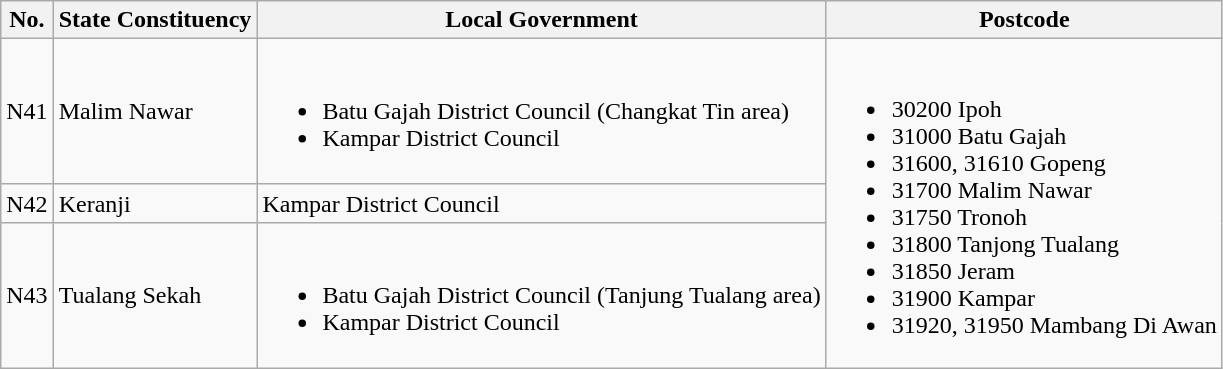<table class="wikitable">
<tr>
<th>No.</th>
<th>State Constituency</th>
<th>Local Government</th>
<th>Postcode</th>
</tr>
<tr>
<td>N41</td>
<td>Malim Nawar</td>
<td><br><ul><li>Batu Gajah District Council (Changkat Tin area)</li><li>Kampar District Council</li></ul></td>
<td rowspan="3"><br><ul><li>30200 Ipoh</li><li>31000 Batu Gajah</li><li>31600, 31610 Gopeng</li><li>31700 Malim Nawar</li><li>31750 Tronoh</li><li>31800 Tanjong Tualang</li><li>31850 Jeram</li><li>31900 Kampar</li><li>31920, 31950 Mambang Di Awan</li></ul></td>
</tr>
<tr>
<td>N42</td>
<td>Keranji</td>
<td>Kampar District Council</td>
</tr>
<tr>
<td>N43</td>
<td>Tualang Sekah</td>
<td><br><ul><li>Batu Gajah District Council (Tanjung Tualang area)</li><li>Kampar District Council</li></ul></td>
</tr>
</table>
